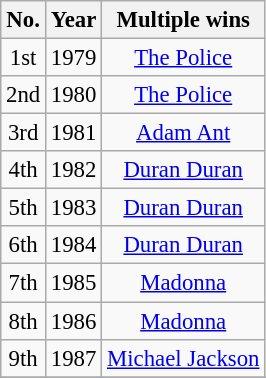<table class="wikitable" style="font-size:95%; text-align:center">
<tr>
<th>No.</th>
<th>Year</th>
<th>Multiple wins</th>
</tr>
<tr>
<td>1st</td>
<td>1979</td>
<td><a href='#'>The Police</a><br></td>
</tr>
<tr>
<td>2nd</td>
<td>1980</td>
<td><a href='#'>The Police</a><br></td>
</tr>
<tr>
<td>3rd</td>
<td>1981</td>
<td><a href='#'>Adam Ant</a><br></td>
</tr>
<tr>
<td>4th</td>
<td>1982</td>
<td><a href='#'>Duran Duran</a><br></td>
</tr>
<tr>
<td>5th</td>
<td>1983</td>
<td><a href='#'>Duran Duran</a><br></td>
</tr>
<tr>
<td>6th</td>
<td>1984</td>
<td><a href='#'>Duran Duran</a><br></td>
</tr>
<tr>
<td>7th</td>
<td>1985</td>
<td><a href='#'>Madonna</a><br></td>
</tr>
<tr>
<td>8th</td>
<td>1986</td>
<td><a href='#'>Madonna</a><br></td>
</tr>
<tr>
<td>9th</td>
<td>1987</td>
<td><a href='#'>Michael Jackson</a><br></td>
</tr>
<tr>
</tr>
</table>
